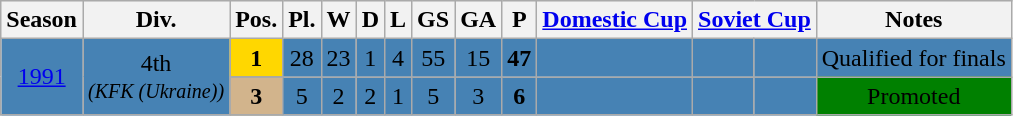<table class="wikitable">
<tr style="background:#efefef;">
<th>Season</th>
<th>Div.</th>
<th>Pos.</th>
<th>Pl.</th>
<th>W</th>
<th>D</th>
<th>L</th>
<th>GS</th>
<th>GA</th>
<th>P</th>
<th><a href='#'>Domestic Cup</a></th>
<th colspan=2><a href='#'>Soviet Cup</a></th>
<th>Notes</th>
</tr>
<tr bgcolor=SteelBlue>
<td align=center rowspan=2><a href='#'>1991</a></td>
<td align=center rowspan=2>4th<br><small><em>(KFK (Ukraine))</em></small></td>
<td style="text-align:center; background:gold;"><strong>1</strong></td>
<td align=center>28</td>
<td align=center>23</td>
<td align=center>1</td>
<td align=center>4</td>
<td align=center>55</td>
<td align=center>15</td>
<td align=center><strong>47</strong></td>
<td align=center></td>
<td align=center></td>
<td align=center></td>
<td align=center>Qualified for finals</td>
</tr>
<tr bgcolor=SteelBlue>
<td style="text-align:center; background:tan;"><strong>3</strong></td>
<td align=center>5</td>
<td align=center>2</td>
<td align=center>2</td>
<td align=center>1</td>
<td align=center>5</td>
<td align=center>3</td>
<td align=center><strong>6</strong></td>
<td align=center></td>
<td align=center></td>
<td align=center></td>
<td style="text-align:center; background:green;">Promoted</td>
</tr>
</table>
